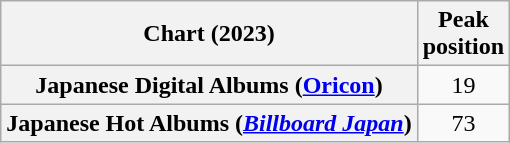<table class="wikitable sortable plainrowheaders" style="text-align:center;">
<tr>
<th scope="col">Chart (2023)</th>
<th scope="col">Peak<br>position</th>
</tr>
<tr>
<th scope="row">Japanese Digital Albums (<a href='#'>Oricon</a>)</th>
<td>19</td>
</tr>
<tr>
<th scope="row">Japanese Hot Albums (<em><a href='#'>Billboard Japan</a></em>)</th>
<td>73</td>
</tr>
</table>
